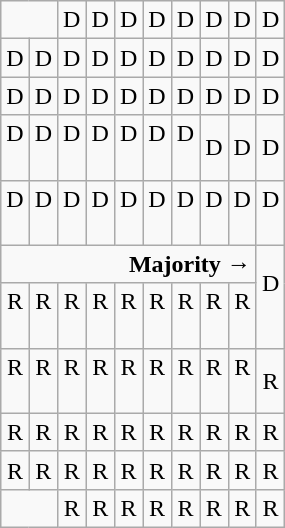<table class="wikitable" style="text-align:center">
<tr>
<td colspan=2> </td>
<td>D</td>
<td>D</td>
<td>D</td>
<td>D</td>
<td>D</td>
<td>D</td>
<td>D</td>
<td>D</td>
</tr>
<tr>
<td width=10% >D</td>
<td width=10% >D</td>
<td width=10% >D</td>
<td width=10% >D</td>
<td width=10% >D</td>
<td width=10% >D</td>
<td width=10% >D</td>
<td width=10% >D</td>
<td width=10% >D</td>
<td width=10% >D</td>
</tr>
<tr>
<td>D</td>
<td>D</td>
<td>D</td>
<td>D</td>
<td>D</td>
<td>D</td>
<td>D</td>
<td>D</td>
<td>D</td>
<td>D</td>
</tr>
<tr>
<td>D<br><br></td>
<td>D<br><br></td>
<td>D<br><br></td>
<td>D<br><br></td>
<td>D<br><br></td>
<td>D<br><br></td>
<td>D<br><br></td>
<td>D</td>
<td>D</td>
<td>D</td>
</tr>
<tr>
<td>D<br><br></td>
<td>D<br><br></td>
<td>D<br><br></td>
<td>D<br><br></td>
<td>D<br><br></td>
<td>D<br><br></td>
<td>D<br><br></td>
<td>D<br><br></td>
<td>D<br><br></td>
<td>D<br><br></td>
</tr>
<tr>
<td colspan=9 align=right><strong>Majority →</strong></td>
<td rowspan=2 >D<br><br></td>
</tr>
<tr>
<td>R<br><br></td>
<td>R<br><br></td>
<td>R<br><br></td>
<td>R<br><br></td>
<td>R<br><br></td>
<td>R<br><br></td>
<td>R<br><br></td>
<td>R<br><br></td>
<td>R<br><br></td>
</tr>
<tr>
<td>R<br><br></td>
<td>R<br><br></td>
<td>R<br><br></td>
<td>R<br><br></td>
<td>R<br><br></td>
<td>R<br><br></td>
<td>R<br><br></td>
<td>R<br><br></td>
<td>R<br><br></td>
<td>R</td>
</tr>
<tr>
<td>R</td>
<td>R</td>
<td>R</td>
<td>R</td>
<td>R</td>
<td>R</td>
<td>R</td>
<td>R</td>
<td>R</td>
<td>R</td>
</tr>
<tr>
<td>R</td>
<td>R</td>
<td>R</td>
<td>R</td>
<td>R</td>
<td>R</td>
<td>R</td>
<td>R</td>
<td>R</td>
<td>R</td>
</tr>
<tr>
<td colspan=2></td>
<td>R</td>
<td>R</td>
<td>R</td>
<td>R</td>
<td>R</td>
<td>R</td>
<td>R</td>
<td>R</td>
</tr>
</table>
